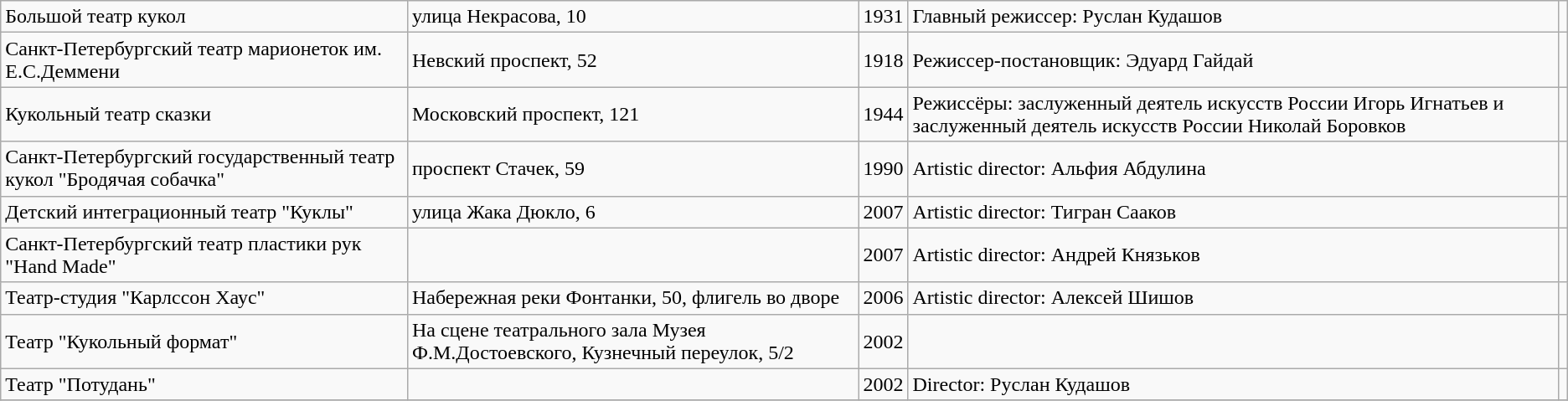<table class="wikitable sortable">
<tr>
<td>Большой театр кукол</td>
<td>улица Некрасова, 10</td>
<td align="right">1931</td>
<td>Главный режиссер: Руслан Кудашов</td>
<td></td>
</tr>
<tr>
<td>Санкт-Петербургский театр марионеток им. Е.С.Деммени</td>
<td>Невский проспект, 52</td>
<td align="right">1918</td>
<td>Режиссер-постановщик: Эдуард Гайдай</td>
<td></td>
</tr>
<tr>
<td>Кукольный театр сказки</td>
<td>Московский проспект, 121</td>
<td align="right">1944</td>
<td>Режиссёры: заслуженный деятель искусств России Игорь Игнатьев и заслуженный деятель искусств России Николай Боровков</td>
<td></td>
</tr>
<tr>
<td>Санкт-Петербургский государственный театр кукол "Бродячая собачка"</td>
<td>проспект Стачек, 59</td>
<td align="right">1990</td>
<td>Artistic director: Альфия Абдулина</td>
<td></td>
</tr>
<tr>
<td>Детский интеграционный театр "Куклы"</td>
<td>улица Жака Дюкло, 6</td>
<td align="right">2007</td>
<td>Artistic director: Тигран Сааков</td>
<td></td>
</tr>
<tr>
<td>Санкт-Петербургский театр пластики рук "Hand Made"</td>
<td></td>
<td align="right">2007</td>
<td>Artistic director: Андрей Князьков</td>
<td></td>
</tr>
<tr>
<td>Театр-студия "Карлссон Хаус"</td>
<td>Набережная реки Фонтанки, 50, флигель во дворе</td>
<td align="right">2006</td>
<td>Artistic director: Алексей Шишов</td>
<td></td>
</tr>
<tr>
<td>Театр "Кукольный формат"</td>
<td>На сцене театрального зала Музея Ф.М.Достоевского, Кузнечный переулок, 5/2</td>
<td align="right">2002</td>
<td></td>
<td></td>
</tr>
<tr>
<td>Театр "Потудань"</td>
<td></td>
<td align="right">2002</td>
<td>Director: Руслан Кудашов</td>
<td></td>
</tr>
<tr>
</tr>
</table>
